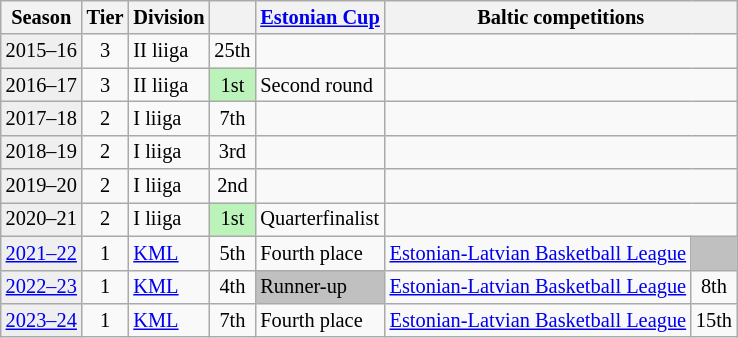<table class="wikitable" style="font-size:85%; text-align:center">
<tr>
<th>Season</th>
<th>Tier</th>
<th>Division</th>
<th></th>
<th><a href='#'>Estonian Cup</a></th>
<th colspan=2>Baltic competitions</th>
</tr>
<tr>
<td bgcolor=#efefef>2015–16</td>
<td>3</td>
<td align=left>II liiga</td>
<td>25th</td>
<td></td>
<td colspan=2></td>
</tr>
<tr>
<td bgcolor=#efefef>2016–17</td>
<td>3</td>
<td align=left>II liiga</td>
<td bgcolor=#BBF3BB>1st</td>
<td align=left>Second round</td>
<td colspan=2></td>
</tr>
<tr>
<td bgcolor=#efefef>2017–18</td>
<td>2</td>
<td align=left>I liiga</td>
<td>7th</td>
<td align=left></td>
<td colspan=2></td>
</tr>
<tr>
<td bgcolor=#efefef>2018–19</td>
<td>2</td>
<td align=left>I liiga</td>
<td>3rd</td>
<td align=left></td>
<td colspan=2></td>
</tr>
<tr>
<td bgcolor=#efefef>2019–20</td>
<td>2</td>
<td align=left>I liiga</td>
<td>2nd</td>
<td align=left></td>
<td colspan=2></td>
</tr>
<tr>
<td bgcolor=#efefef>2020–21</td>
<td>2</td>
<td align=left>I liiga</td>
<td bgcolor=#BBF3BB>1st</td>
<td align=left>Quarterfinalist</td>
<td colspan=2></td>
</tr>
<tr>
<td bgcolor=#efefef><a href='#'>2021–22</a></td>
<td>1</td>
<td align=left><a href='#'>KML</a></td>
<td>5th</td>
<td align=left>Fourth place</td>
<td align=left><a href='#'>Estonian-Latvian Basketball League</a></td>
<td bgcolor=silver></td>
</tr>
<tr>
<td bgcolor=#efefef><a href='#'>2022–23</a></td>
<td>1</td>
<td align=left><a href='#'>KML</a></td>
<td>4th</td>
<td align=left bgcolor=silver>Runner-up</td>
<td align=left><a href='#'>Estonian-Latvian Basketball League</a></td>
<td>8th</td>
</tr>
<tr>
<td bgcolor=#efefef><a href='#'>2023–24</a></td>
<td>1</td>
<td align=left><a href='#'>KML</a></td>
<td>7th</td>
<td align=left>Fourth place</td>
<td align=left><a href='#'>Estonian-Latvian Basketball League</a></td>
<td>15th</td>
</tr>
</table>
